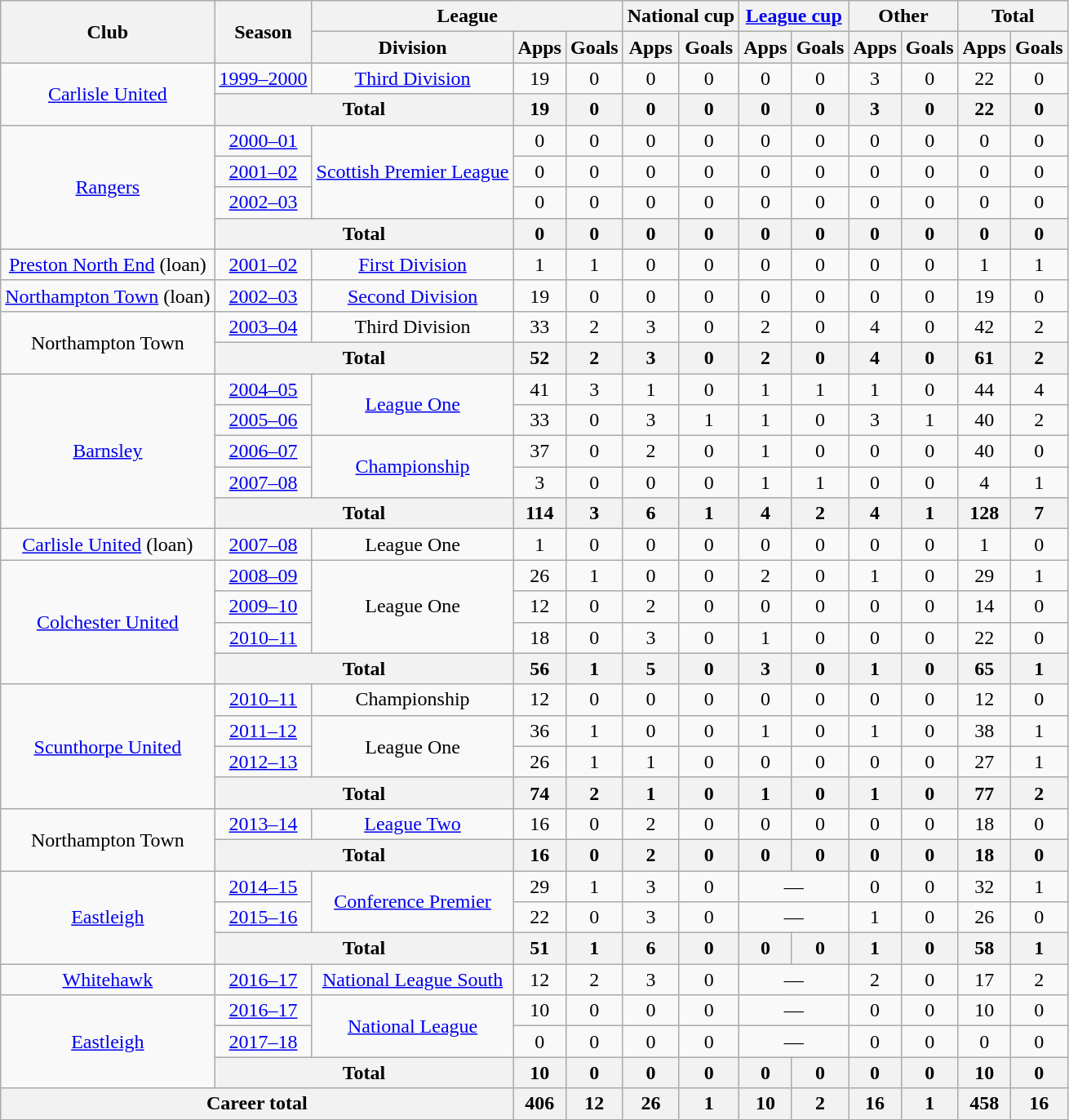<table class="wikitable" style="text-align:center">
<tr>
<th rowspan="2">Club</th>
<th rowspan="2">Season</th>
<th colspan="3">League</th>
<th colspan="2">National cup</th>
<th colspan="2"><a href='#'>League cup</a></th>
<th colspan="2">Other</th>
<th colspan="2">Total</th>
</tr>
<tr>
<th>Division</th>
<th>Apps</th>
<th>Goals</th>
<th>Apps</th>
<th>Goals</th>
<th>Apps</th>
<th>Goals</th>
<th>Apps</th>
<th>Goals</th>
<th>Apps</th>
<th>Goals</th>
</tr>
<tr>
<td rowspan="2"><a href='#'>Carlisle United</a></td>
<td><a href='#'>1999–2000</a></td>
<td><a href='#'>Third Division</a></td>
<td>19</td>
<td>0</td>
<td>0</td>
<td>0</td>
<td>0</td>
<td>0</td>
<td>3</td>
<td>0</td>
<td>22</td>
<td>0</td>
</tr>
<tr>
<th colspan="2">Total</th>
<th>19</th>
<th>0</th>
<th>0</th>
<th>0</th>
<th>0</th>
<th>0</th>
<th>3</th>
<th>0</th>
<th>22</th>
<th>0</th>
</tr>
<tr>
<td rowspan="4"><a href='#'>Rangers</a></td>
<td><a href='#'>2000–01</a></td>
<td rowspan="3"><a href='#'>Scottish Premier League</a></td>
<td>0</td>
<td>0</td>
<td>0</td>
<td>0</td>
<td>0</td>
<td>0</td>
<td>0</td>
<td>0</td>
<td>0</td>
<td>0</td>
</tr>
<tr>
<td><a href='#'>2001–02</a></td>
<td>0</td>
<td>0</td>
<td>0</td>
<td>0</td>
<td>0</td>
<td>0</td>
<td>0</td>
<td>0</td>
<td>0</td>
<td>0</td>
</tr>
<tr>
<td><a href='#'>2002–03</a></td>
<td>0</td>
<td>0</td>
<td>0</td>
<td>0</td>
<td>0</td>
<td>0</td>
<td>0</td>
<td>0</td>
<td>0</td>
<td>0</td>
</tr>
<tr>
<th colspan="2">Total</th>
<th>0</th>
<th>0</th>
<th>0</th>
<th>0</th>
<th>0</th>
<th>0</th>
<th>0</th>
<th>0</th>
<th>0</th>
<th>0</th>
</tr>
<tr>
<td><a href='#'>Preston North End</a> (loan)</td>
<td><a href='#'>2001–02</a></td>
<td><a href='#'>First Division</a></td>
<td>1</td>
<td>1</td>
<td>0</td>
<td>0</td>
<td>0</td>
<td>0</td>
<td>0</td>
<td>0</td>
<td>1</td>
<td>1</td>
</tr>
<tr>
<td><a href='#'>Northampton Town</a> (loan)</td>
<td><a href='#'>2002–03</a></td>
<td><a href='#'>Second Division</a></td>
<td>19</td>
<td>0</td>
<td>0</td>
<td>0</td>
<td>0</td>
<td>0</td>
<td>0</td>
<td>0</td>
<td>19</td>
<td>0</td>
</tr>
<tr>
<td rowspan="2">Northampton Town</td>
<td><a href='#'>2003–04</a></td>
<td>Third Division</td>
<td>33</td>
<td>2</td>
<td>3</td>
<td>0</td>
<td>2</td>
<td>0</td>
<td>4</td>
<td>0</td>
<td>42</td>
<td>2</td>
</tr>
<tr>
<th colspan="2">Total</th>
<th>52</th>
<th>2</th>
<th>3</th>
<th>0</th>
<th>2</th>
<th>0</th>
<th>4</th>
<th>0</th>
<th>61</th>
<th>2</th>
</tr>
<tr>
<td rowspan="5"><a href='#'>Barnsley</a></td>
<td><a href='#'>2004–05</a></td>
<td rowspan="2"><a href='#'>League One</a></td>
<td>41</td>
<td>3</td>
<td>1</td>
<td>0</td>
<td>1</td>
<td>1</td>
<td>1</td>
<td>0</td>
<td>44</td>
<td>4</td>
</tr>
<tr>
<td><a href='#'>2005–06</a></td>
<td>33</td>
<td>0</td>
<td>3</td>
<td>1</td>
<td>1</td>
<td>0</td>
<td>3</td>
<td>1</td>
<td>40</td>
<td>2</td>
</tr>
<tr>
<td><a href='#'>2006–07</a></td>
<td rowspan="2"><a href='#'>Championship</a></td>
<td>37</td>
<td>0</td>
<td>2</td>
<td>0</td>
<td>1</td>
<td>0</td>
<td>0</td>
<td>0</td>
<td>40</td>
<td>0</td>
</tr>
<tr>
<td><a href='#'>2007–08</a></td>
<td>3</td>
<td>0</td>
<td>0</td>
<td>0</td>
<td>1</td>
<td>1</td>
<td>0</td>
<td>0</td>
<td>4</td>
<td>1</td>
</tr>
<tr>
<th colspan="2">Total</th>
<th>114</th>
<th>3</th>
<th>6</th>
<th>1</th>
<th>4</th>
<th>2</th>
<th>4</th>
<th>1</th>
<th>128</th>
<th>7</th>
</tr>
<tr>
<td><a href='#'>Carlisle United</a> (loan)</td>
<td><a href='#'>2007–08</a></td>
<td>League One</td>
<td>1</td>
<td>0</td>
<td>0</td>
<td>0</td>
<td>0</td>
<td>0</td>
<td>0</td>
<td>0</td>
<td>1</td>
<td>0</td>
</tr>
<tr>
<td rowspan="4"><a href='#'>Colchester United</a></td>
<td><a href='#'>2008–09</a></td>
<td rowspan="3">League One</td>
<td>26</td>
<td>1</td>
<td>0</td>
<td>0</td>
<td>2</td>
<td>0</td>
<td>1</td>
<td>0</td>
<td>29</td>
<td>1</td>
</tr>
<tr>
<td><a href='#'>2009–10</a></td>
<td>12</td>
<td>0</td>
<td>2</td>
<td>0</td>
<td>0</td>
<td>0</td>
<td>0</td>
<td>0</td>
<td>14</td>
<td>0</td>
</tr>
<tr>
<td><a href='#'>2010–11</a></td>
<td>18</td>
<td>0</td>
<td>3</td>
<td>0</td>
<td>1</td>
<td>0</td>
<td>0</td>
<td>0</td>
<td>22</td>
<td>0</td>
</tr>
<tr>
<th colspan="2">Total</th>
<th>56</th>
<th>1</th>
<th>5</th>
<th>0</th>
<th>3</th>
<th>0</th>
<th>1</th>
<th>0</th>
<th>65</th>
<th>1</th>
</tr>
<tr>
<td rowspan="4"><a href='#'>Scunthorpe United</a></td>
<td><a href='#'>2010–11</a></td>
<td>Championship</td>
<td>12</td>
<td>0</td>
<td>0</td>
<td>0</td>
<td>0</td>
<td>0</td>
<td>0</td>
<td>0</td>
<td>12</td>
<td>0</td>
</tr>
<tr>
<td><a href='#'>2011–12</a></td>
<td rowspan="2">League One</td>
<td>36</td>
<td>1</td>
<td>0</td>
<td>0</td>
<td>1</td>
<td>0</td>
<td>1</td>
<td>0</td>
<td>38</td>
<td>1</td>
</tr>
<tr>
<td><a href='#'>2012–13</a></td>
<td>26</td>
<td>1</td>
<td>1</td>
<td>0</td>
<td>0</td>
<td>0</td>
<td>0</td>
<td>0</td>
<td>27</td>
<td>1</td>
</tr>
<tr>
<th colspan="2">Total</th>
<th>74</th>
<th>2</th>
<th>1</th>
<th>0</th>
<th>1</th>
<th>0</th>
<th>1</th>
<th>0</th>
<th>77</th>
<th>2</th>
</tr>
<tr>
<td rowspan="2">Northampton Town</td>
<td><a href='#'>2013–14</a></td>
<td><a href='#'>League Two</a></td>
<td>16</td>
<td>0</td>
<td>2</td>
<td>0</td>
<td>0</td>
<td>0</td>
<td>0</td>
<td>0</td>
<td>18</td>
<td>0</td>
</tr>
<tr>
<th colspan="2">Total</th>
<th>16</th>
<th>0</th>
<th>2</th>
<th>0</th>
<th>0</th>
<th>0</th>
<th>0</th>
<th>0</th>
<th>18</th>
<th>0</th>
</tr>
<tr>
<td rowspan="3"><a href='#'>Eastleigh</a></td>
<td><a href='#'>2014–15</a></td>
<td rowspan="2"><a href='#'>Conference Premier</a></td>
<td>29</td>
<td>1</td>
<td>3</td>
<td>0</td>
<td colspan="2">—</td>
<td>0</td>
<td>0</td>
<td>32</td>
<td>1</td>
</tr>
<tr>
<td><a href='#'>2015–16</a></td>
<td>22</td>
<td>0</td>
<td>3</td>
<td>0</td>
<td colspan="2">—</td>
<td>1</td>
<td>0</td>
<td>26</td>
<td>0</td>
</tr>
<tr>
<th colspan="2">Total</th>
<th>51</th>
<th>1</th>
<th>6</th>
<th>0</th>
<th>0</th>
<th>0</th>
<th>1</th>
<th>0</th>
<th>58</th>
<th>1</th>
</tr>
<tr>
<td><a href='#'>Whitehawk</a></td>
<td><a href='#'>2016–17</a></td>
<td><a href='#'>National League South</a></td>
<td>12</td>
<td>2</td>
<td>3</td>
<td>0</td>
<td colspan="2">—</td>
<td>2</td>
<td>0</td>
<td>17</td>
<td>2</td>
</tr>
<tr>
<td rowspan="3"><a href='#'>Eastleigh</a></td>
<td><a href='#'>2016–17</a></td>
<td rowspan="2"><a href='#'>National League</a></td>
<td>10</td>
<td>0</td>
<td>0</td>
<td>0</td>
<td colspan="2">—</td>
<td>0</td>
<td>0</td>
<td>10</td>
<td>0</td>
</tr>
<tr>
<td><a href='#'>2017–18</a></td>
<td>0</td>
<td>0</td>
<td>0</td>
<td>0</td>
<td colspan="2">—</td>
<td>0</td>
<td>0</td>
<td>0</td>
<td>0</td>
</tr>
<tr>
<th colspan="2">Total</th>
<th>10</th>
<th>0</th>
<th>0</th>
<th>0</th>
<th>0</th>
<th>0</th>
<th>0</th>
<th>0</th>
<th>10</th>
<th>0</th>
</tr>
<tr>
<th colspan="3">Career total</th>
<th>406</th>
<th>12</th>
<th>26</th>
<th>1</th>
<th>10</th>
<th>2</th>
<th>16</th>
<th>1</th>
<th>458</th>
<th>16</th>
</tr>
</table>
